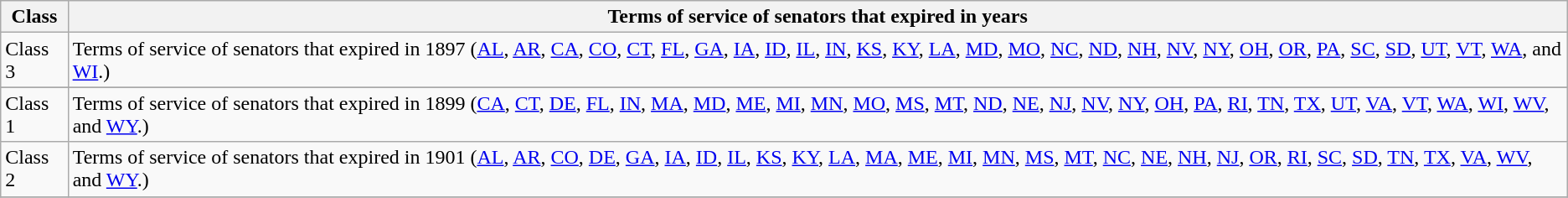<table class="wikitable sortable">
<tr valign=bottom>
<th>Class</th>
<th>Terms of service of senators that expired in years</th>
</tr>
<tr>
<td>Class 3</td>
<td>Terms of service of senators that expired in 1897 (<a href='#'>AL</a>, <a href='#'>AR</a>, <a href='#'>CA</a>, <a href='#'>CO</a>, <a href='#'>CT</a>, <a href='#'>FL</a>, <a href='#'>GA</a>, <a href='#'>IA</a>, <a href='#'>ID</a>, <a href='#'>IL</a>, <a href='#'>IN</a>, <a href='#'>KS</a>, <a href='#'>KY</a>, <a href='#'>LA</a>, <a href='#'>MD</a>, <a href='#'>MO</a>, <a href='#'>NC</a>, <a href='#'>ND</a>, <a href='#'>NH</a>, <a href='#'>NV</a>, <a href='#'>NY</a>, <a href='#'>OH</a>, <a href='#'>OR</a>, <a href='#'>PA</a>, <a href='#'>SC</a>, <a href='#'>SD</a>, <a href='#'>UT</a>, <a href='#'>VT</a>, <a href='#'>WA</a>, and <a href='#'>WI</a>.)</td>
</tr>
<tr>
</tr>
<tr>
<td>Class 1</td>
<td>Terms of service of senators that expired in 1899 (<a href='#'>CA</a>, <a href='#'>CT</a>, <a href='#'>DE</a>, <a href='#'>FL</a>, <a href='#'>IN</a>, <a href='#'>MA</a>, <a href='#'>MD</a>, <a href='#'>ME</a>,  <a href='#'>MI</a>, <a href='#'>MN</a>, <a href='#'>MO</a>, <a href='#'>MS</a>, <a href='#'>MT</a>, <a href='#'>ND</a>, <a href='#'>NE</a>, <a href='#'>NJ</a>,  <a href='#'>NV</a>, <a href='#'>NY</a>, <a href='#'>OH</a>, <a href='#'>PA</a>, <a href='#'>RI</a>, <a href='#'>TN</a>, <a href='#'>TX</a>, <a href='#'>UT</a>, <a href='#'>VA</a>, <a href='#'>VT</a>, <a href='#'>WA</a>, <a href='#'>WI</a>, <a href='#'>WV</a>, and <a href='#'>WY</a>.)</td>
</tr>
<tr>
<td>Class 2</td>
<td>Terms of service of senators that expired in 1901 (<a href='#'>AL</a>, <a href='#'>AR</a>, <a href='#'>CO</a>, <a href='#'>DE</a>, <a href='#'>GA</a>, <a href='#'>IA</a>, <a href='#'>ID</a>, <a href='#'>IL</a>, <a href='#'>KS</a>, <a href='#'>KY</a>, <a href='#'>LA</a>, <a href='#'>MA</a>, <a href='#'>ME</a>, <a href='#'>MI</a>, <a href='#'>MN</a>, <a href='#'>MS</a>, <a href='#'>MT</a>, <a href='#'>NC</a>, <a href='#'>NE</a>, <a href='#'>NH</a>, <a href='#'>NJ</a>, <a href='#'>OR</a>, <a href='#'>RI</a>, <a href='#'>SC</a>, <a href='#'>SD</a>, <a href='#'>TN</a>, <a href='#'>TX</a>, <a href='#'>VA</a>, <a href='#'>WV</a>, and <a href='#'>WY</a>.)</td>
</tr>
<tr>
</tr>
</table>
